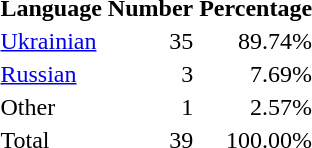<table class="standard">
<tr>
<th>Language</th>
<th>Number</th>
<th>Percentage</th>
</tr>
<tr>
<td><a href='#'>Ukrainian</a></td>
<td align="right">35</td>
<td align="right">89.74%</td>
</tr>
<tr>
<td><a href='#'>Russian</a></td>
<td align="right">3</td>
<td align="right">7.69%</td>
</tr>
<tr>
<td>Other</td>
<td align="right">1</td>
<td align="right">2.57%</td>
</tr>
<tr>
<td>Total</td>
<td align="right">39</td>
<td align="right">100.00%</td>
</tr>
</table>
